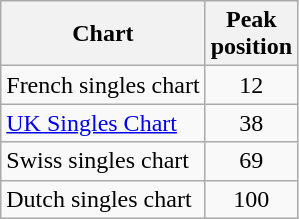<table class="wikitable">
<tr>
<th>Chart</th>
<th>Peak<br>position</th>
</tr>
<tr>
<td>French singles chart</td>
<td style="text-align:center;">12</td>
</tr>
<tr>
<td><a href='#'>UK Singles Chart</a></td>
<td style="text-align:center;">38</td>
</tr>
<tr>
<td>Swiss singles chart</td>
<td style="text-align:center;">69</td>
</tr>
<tr>
<td>Dutch singles chart</td>
<td style="text-align:center;">100</td>
</tr>
</table>
